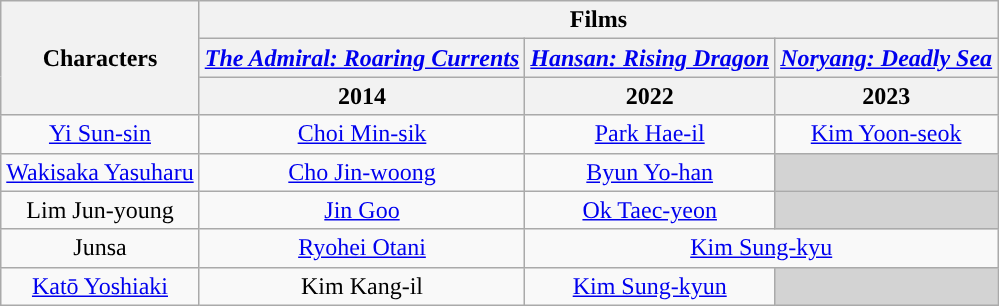<table class="wikitable" style="text-align:center;">
<tr>
<th rowspan="3">Characters</th>
<th colspan="3" style="text-align:center;">Films</th>
</tr>
<tr>
<th><em><a href='#'>The Admiral: Roaring Currents</a></em></th>
<th><em><a href='#'>Hansan: Rising Dragon</a></em></th>
<th><em><a href='#'>Noryang: Deadly Sea</a></em></th>
</tr>
<tr>
<th>2014</th>
<th>2022</th>
<th>2023</th>
</tr>
<tr>
<td><a href='#'>Yi Sun-sin</a></td>
<td><a href='#'>Choi Min-sik</a></td>
<td><a href='#'>Park Hae-il</a></td>
<td><a href='#'>Kim Yoon-seok</a></td>
</tr>
<tr>
<td><a href='#'>Wakisaka Yasuharu</a></td>
<td><a href='#'>Cho Jin-woong</a></td>
<td><a href='#'>Byun Yo-han</a></td>
<td style="background-color:#D3D3D3;"></td>
</tr>
<tr>
<td>Lim Jun-young</td>
<td><a href='#'>Jin Goo</a></td>
<td><a href='#'>Ok Taec-yeon</a></td>
<td style="background-color:#D3D3D3;"></td>
</tr>
<tr>
<td>Junsa</td>
<td><a href='#'>Ryohei Otani</a></td>
<td colspan="2"><a href='#'>Kim Sung-kyu</a></td>
</tr>
<tr>
<td><a href='#'>Katō Yoshiaki</a></td>
<td>Kim Kang-il</td>
<td><a href='#'>Kim Sung-kyun</a></td>
<td style="background-color:#D3D3D3;"></td>
</tr>
</table>
